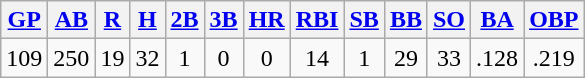<table class="wikitable">
<tr>
<th><a href='#'>GP</a></th>
<th><a href='#'>AB</a></th>
<th><a href='#'>R</a></th>
<th><a href='#'>H</a></th>
<th><a href='#'>2B</a></th>
<th><a href='#'>3B</a></th>
<th><a href='#'>HR</a></th>
<th><a href='#'>RBI</a></th>
<th><a href='#'>SB</a></th>
<th><a href='#'>BB</a></th>
<th><a href='#'>SO</a></th>
<th><a href='#'>BA</a></th>
<th><a href='#'>OBP</a></th>
</tr>
<tr align=center>
<td>109</td>
<td>250</td>
<td>19</td>
<td>32</td>
<td>1</td>
<td>0</td>
<td>0</td>
<td>14</td>
<td>1</td>
<td>29</td>
<td>33</td>
<td>.128</td>
<td>.219</td>
</tr>
</table>
